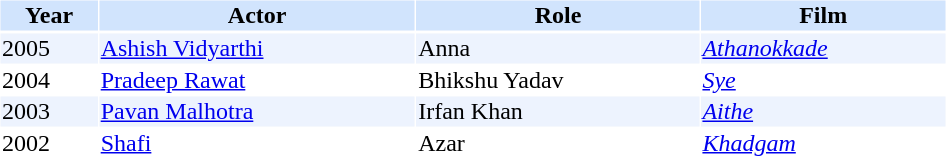<table cellspacing="1" cellpadding="1" border="0" width="50%">
<tr bgcolor="#d1e4fd">
<th>Year</th>
<th>Actor</th>
<th>Role</th>
<th>Film</th>
</tr>
<tr>
</tr>
<tr bgcolor=#edf3fe>
<td>2005</td>
<td><a href='#'>Ashish Vidyarthi</a></td>
<td>Anna</td>
<td><em><a href='#'>Athanokkade</a></em></td>
</tr>
<tr>
<td>2004</td>
<td><a href='#'>Pradeep Rawat</a></td>
<td>Bhikshu Yadav</td>
<td><em><a href='#'>Sye</a></em></td>
</tr>
<tr bgcolor=#edf3fe>
<td>2003</td>
<td><a href='#'>Pavan Malhotra</a></td>
<td>Irfan Khan</td>
<td><em><a href='#'>Aithe</a></em></td>
</tr>
<tr>
<td>2002</td>
<td><a href='#'>Shafi</a></td>
<td>Azar</td>
<td><em><a href='#'>Khadgam</a></em></td>
</tr>
</table>
